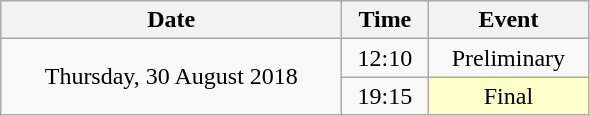<table class = "wikitable" style="text-align:center;">
<tr>
<th width=220>Date</th>
<th width=50>Time</th>
<th width=100>Event</th>
</tr>
<tr>
<td rowspan=2>Thursday, 30 August 2018</td>
<td>12:10</td>
<td>Preliminary</td>
</tr>
<tr>
<td>19:15</td>
<td bgcolor=ffffcc>Final</td>
</tr>
</table>
